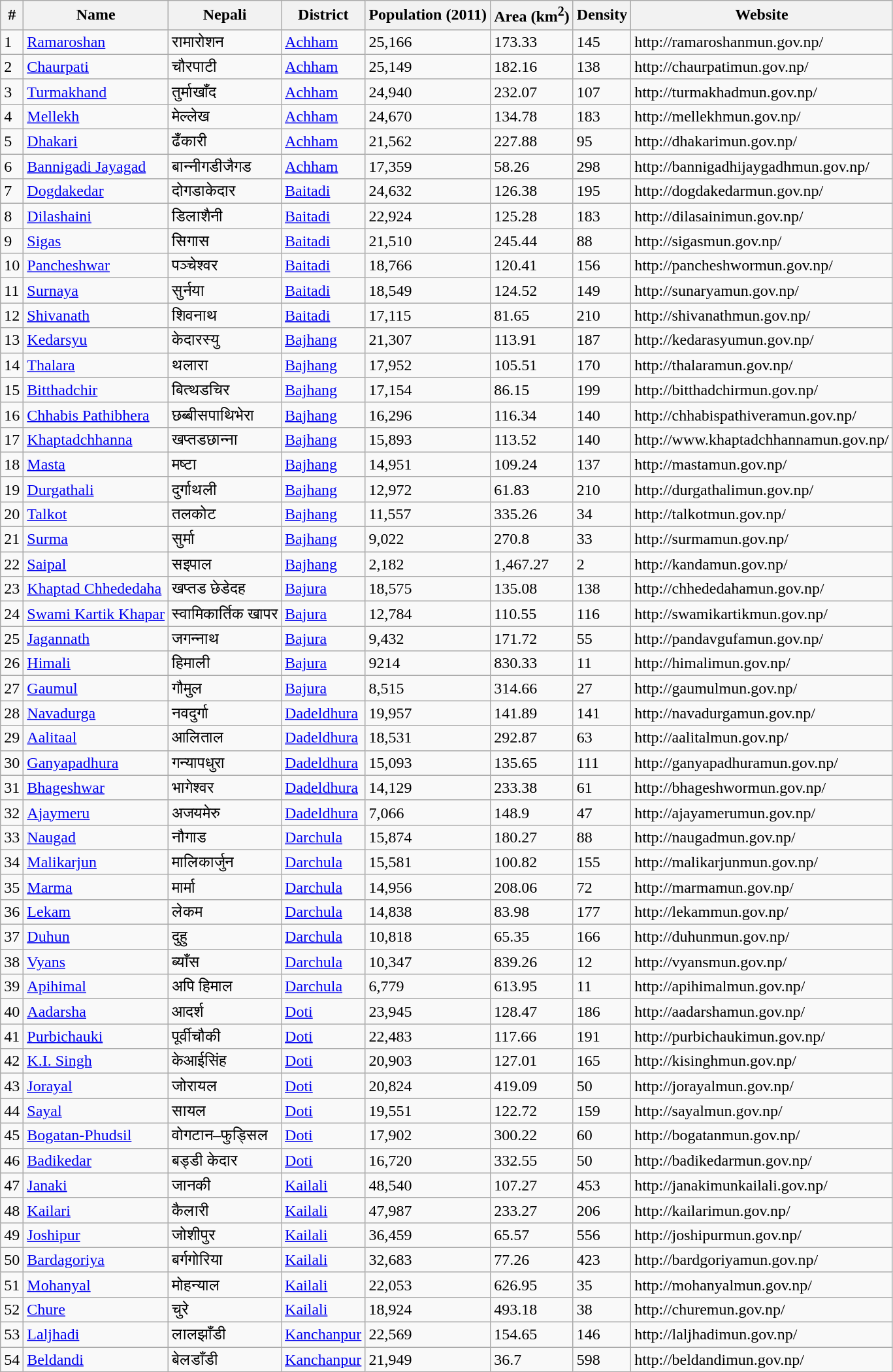<table class="wikitable sortable">
<tr>
<th>#</th>
<th>Name</th>
<th>Nepali</th>
<th>District</th>
<th>Population (2011)</th>
<th>Area (km<sup>2</sup>)</th>
<th>Density</th>
<th>Website</th>
</tr>
<tr>
<td>1</td>
<td><a href='#'>Ramaroshan</a></td>
<td>रामारोशन</td>
<td><a href='#'>Achham</a></td>
<td>25,166</td>
<td>173.33</td>
<td>145</td>
<td>http://ramaroshanmun.gov.np/</td>
</tr>
<tr>
<td>2</td>
<td><a href='#'>Chaurpati</a></td>
<td>चौरपाटी</td>
<td><a href='#'>Achham</a></td>
<td>25,149</td>
<td>182.16</td>
<td>138</td>
<td>http://chaurpatimun.gov.np/</td>
</tr>
<tr>
<td>3</td>
<td><a href='#'>Turmakhand</a></td>
<td>तुर्माखाँद</td>
<td><a href='#'>Achham</a></td>
<td>24,940</td>
<td>232.07</td>
<td>107</td>
<td>http://turmakhadmun.gov.np/</td>
</tr>
<tr>
<td>4</td>
<td><a href='#'>Mellekh</a></td>
<td>मेल्लेख</td>
<td><a href='#'>Achham</a></td>
<td>24,670</td>
<td>134.78</td>
<td>183</td>
<td>http://mellekhmun.gov.np/</td>
</tr>
<tr>
<td>5</td>
<td><a href='#'>Dhakari</a></td>
<td>ढँकारी</td>
<td><a href='#'>Achham</a></td>
<td>21,562</td>
<td>227.88</td>
<td>95</td>
<td>http://dhakarimun.gov.np/</td>
</tr>
<tr>
<td>6</td>
<td><a href='#'>Bannigadi Jayagad</a></td>
<td>बान्नीगडीजैगड</td>
<td><a href='#'>Achham</a></td>
<td>17,359</td>
<td>58.26</td>
<td>298</td>
<td>http://bannigadhijaygadhmun.gov.np/</td>
</tr>
<tr>
<td>7</td>
<td><a href='#'>Dogdakedar</a></td>
<td>दोगडाकेदार</td>
<td><a href='#'>Baitadi</a></td>
<td>24,632</td>
<td>126.38</td>
<td>195</td>
<td>http://dogdakedarmun.gov.np/</td>
</tr>
<tr>
<td>8</td>
<td><a href='#'>Dilashaini</a></td>
<td>डिलाशैनी</td>
<td><a href='#'>Baitadi</a></td>
<td>22,924</td>
<td>125.28</td>
<td>183</td>
<td>http://dilasainimun.gov.np/</td>
</tr>
<tr>
<td>9</td>
<td><a href='#'>Sigas</a></td>
<td>सिगास</td>
<td><a href='#'>Baitadi</a></td>
<td>21,510</td>
<td>245.44</td>
<td>88</td>
<td>http://sigasmun.gov.np/</td>
</tr>
<tr>
<td>10</td>
<td><a href='#'>Pancheshwar</a></td>
<td>पञ्चेश्वर</td>
<td><a href='#'>Baitadi</a></td>
<td>18,766</td>
<td>120.41</td>
<td>156</td>
<td>http://pancheshwormun.gov.np/</td>
</tr>
<tr>
<td>11</td>
<td><a href='#'>Surnaya</a></td>
<td>सुर्नया</td>
<td><a href='#'>Baitadi</a></td>
<td>18,549</td>
<td>124.52</td>
<td>149</td>
<td>http://sunaryamun.gov.np/</td>
</tr>
<tr>
<td>12</td>
<td><a href='#'>Shivanath</a></td>
<td>शिवनाथ</td>
<td><a href='#'>Baitadi</a></td>
<td>17,115</td>
<td>81.65</td>
<td>210</td>
<td>http://shivanathmun.gov.np/</td>
</tr>
<tr>
<td>13</td>
<td><a href='#'>Kedarsyu</a></td>
<td>केदारस्यु</td>
<td><a href='#'>Bajhang</a></td>
<td>21,307</td>
<td>113.91</td>
<td>187</td>
<td>http://kedarasyumun.gov.np/</td>
</tr>
<tr>
<td>14</td>
<td><a href='#'>Thalara</a></td>
<td>थलारा</td>
<td><a href='#'>Bajhang</a></td>
<td>17,952</td>
<td>105.51</td>
<td>170</td>
<td>http://thalaramun.gov.np/</td>
</tr>
<tr>
<td>15</td>
<td><a href='#'>Bitthadchir</a></td>
<td>बित्थडचिर</td>
<td><a href='#'>Bajhang</a></td>
<td>17,154</td>
<td>86.15</td>
<td>199</td>
<td>http://bitthadchirmun.gov.np/</td>
</tr>
<tr>
<td>16</td>
<td><a href='#'>Chhabis Pathibhera</a></td>
<td>छब्बीसपाथिभेरा</td>
<td><a href='#'>Bajhang</a></td>
<td>16,296</td>
<td>116.34</td>
<td>140</td>
<td>http://chhabispathiveramun.gov.np/</td>
</tr>
<tr>
<td>17</td>
<td><a href='#'>Khaptadchhanna</a></td>
<td>खप्तडछान्ना</td>
<td><a href='#'>Bajhang</a></td>
<td>15,893</td>
<td>113.52</td>
<td>140</td>
<td>http://www.khaptadchhannamun.gov.np/</td>
</tr>
<tr>
<td>18</td>
<td><a href='#'>Masta</a></td>
<td>मष्टा</td>
<td><a href='#'>Bajhang</a></td>
<td>14,951</td>
<td>109.24</td>
<td>137</td>
<td>http://mastamun.gov.np/</td>
</tr>
<tr>
<td>19</td>
<td><a href='#'>Durgathali</a></td>
<td>दुर्गाथली</td>
<td><a href='#'>Bajhang</a></td>
<td>12,972</td>
<td>61.83</td>
<td>210</td>
<td>http://durgathalimun.gov.np/</td>
</tr>
<tr>
<td>20</td>
<td><a href='#'>Talkot</a></td>
<td>तलकोट</td>
<td><a href='#'>Bajhang</a></td>
<td>11,557</td>
<td>335.26</td>
<td>34</td>
<td>http://talkotmun.gov.np/</td>
</tr>
<tr>
<td>21</td>
<td><a href='#'>Surma</a></td>
<td>सुर्मा</td>
<td><a href='#'>Bajhang</a></td>
<td>9,022</td>
<td>270.8</td>
<td>33</td>
<td>http://surmamun.gov.np/</td>
</tr>
<tr>
<td>22</td>
<td><a href='#'>Saipal</a></td>
<td>सइपाल</td>
<td><a href='#'>Bajhang</a></td>
<td>2,182</td>
<td>1,467.27</td>
<td>2</td>
<td>http://kandamun.gov.np/</td>
</tr>
<tr>
<td>23</td>
<td><a href='#'>Khaptad Chhededaha</a></td>
<td>खप्तड छेडेदह</td>
<td><a href='#'>Bajura</a></td>
<td>18,575</td>
<td>135.08</td>
<td>138</td>
<td>http://chhededahamun.gov.np/</td>
</tr>
<tr>
<td>24</td>
<td><a href='#'>Swami Kartik Khapar</a></td>
<td>स्वामिकार्तिक खापर</td>
<td><a href='#'>Bajura</a></td>
<td>12,784</td>
<td>110.55</td>
<td>116</td>
<td>http://swamikartikmun.gov.np/</td>
</tr>
<tr>
<td>25</td>
<td><a href='#'>Jagannath</a></td>
<td>जगन्नाथ</td>
<td><a href='#'>Bajura</a></td>
<td>9,432</td>
<td>171.72</td>
<td>55</td>
<td>http://pandavgufamun.gov.np/</td>
</tr>
<tr>
<td>26</td>
<td><a href='#'>Himali</a></td>
<td>हिमाली</td>
<td><a href='#'>Bajura</a></td>
<td>9214</td>
<td>830.33</td>
<td>11</td>
<td>http://himalimun.gov.np/</td>
</tr>
<tr>
<td>27</td>
<td><a href='#'>Gaumul</a></td>
<td>गौमुल</td>
<td><a href='#'>Bajura</a></td>
<td>8,515</td>
<td>314.66</td>
<td>27</td>
<td>http://gaumulmun.gov.np/</td>
</tr>
<tr>
<td>28</td>
<td><a href='#'>Navadurga</a></td>
<td>नवदुर्गा</td>
<td><a href='#'>Dadeldhura</a></td>
<td>19,957</td>
<td>141.89</td>
<td>141</td>
<td>http://navadurgamun.gov.np/</td>
</tr>
<tr>
<td>29</td>
<td><a href='#'>Aalitaal</a></td>
<td>आलिताल</td>
<td><a href='#'>Dadeldhura</a></td>
<td>18,531</td>
<td>292.87</td>
<td>63</td>
<td>http://aalitalmun.gov.np/</td>
</tr>
<tr>
<td>30</td>
<td><a href='#'>Ganyapadhura</a></td>
<td>गन्यापधुरा</td>
<td><a href='#'>Dadeldhura</a></td>
<td>15,093</td>
<td>135.65</td>
<td>111</td>
<td>http://ganyapadhuramun.gov.np/</td>
</tr>
<tr>
<td>31</td>
<td><a href='#'>Bhageshwar</a></td>
<td>भागेश्वर</td>
<td><a href='#'>Dadeldhura</a></td>
<td>14,129</td>
<td>233.38</td>
<td>61</td>
<td>http://bhageshwormun.gov.np/</td>
</tr>
<tr>
<td>32</td>
<td><a href='#'>Ajaymeru</a></td>
<td>अजयमेरु</td>
<td><a href='#'>Dadeldhura</a></td>
<td>7,066</td>
<td>148.9</td>
<td>47</td>
<td>http://ajayamerumun.gov.np/</td>
</tr>
<tr>
<td>33</td>
<td><a href='#'>Naugad</a></td>
<td>नौगाड</td>
<td><a href='#'>Darchula</a></td>
<td>15,874</td>
<td>180.27</td>
<td>88</td>
<td>http://naugadmun.gov.np/</td>
</tr>
<tr>
<td>34</td>
<td><a href='#'>Malikarjun</a></td>
<td>मालिकार्जुन</td>
<td><a href='#'>Darchula</a></td>
<td>15,581</td>
<td>100.82</td>
<td>155</td>
<td>http://malikarjunmun.gov.np/</td>
</tr>
<tr>
<td>35</td>
<td><a href='#'>Marma</a></td>
<td>मार्मा</td>
<td><a href='#'>Darchula</a></td>
<td>14,956</td>
<td>208.06</td>
<td>72</td>
<td>http://marmamun.gov.np/</td>
</tr>
<tr>
<td>36</td>
<td><a href='#'>Lekam</a></td>
<td>लेकम</td>
<td><a href='#'>Darchula</a></td>
<td>14,838</td>
<td>83.98</td>
<td>177</td>
<td>http://lekammun.gov.np/</td>
</tr>
<tr>
<td>37</td>
<td><a href='#'>Duhun</a></td>
<td>दुहु</td>
<td><a href='#'>Darchula</a></td>
<td>10,818</td>
<td>65.35</td>
<td>166</td>
<td>http://duhunmun.gov.np/</td>
</tr>
<tr>
<td>38</td>
<td><a href='#'>Vyans</a></td>
<td>ब्याँस</td>
<td><a href='#'>Darchula</a></td>
<td>10,347</td>
<td>839.26</td>
<td>12</td>
<td>http://vyansmun.gov.np/</td>
</tr>
<tr>
<td>39</td>
<td><a href='#'>Apihimal</a></td>
<td>अपि हिमाल</td>
<td><a href='#'>Darchula</a></td>
<td>6,779</td>
<td>613.95</td>
<td>11</td>
<td>http://apihimalmun.gov.np/</td>
</tr>
<tr>
<td>40</td>
<td><a href='#'>Aadarsha</a></td>
<td>आदर्श</td>
<td><a href='#'>Doti</a></td>
<td>23,945</td>
<td>128.47</td>
<td>186</td>
<td>http://aadarshamun.gov.np/</td>
</tr>
<tr>
<td>41</td>
<td><a href='#'>Purbichauki</a></td>
<td>पूर्वीचौकी</td>
<td><a href='#'>Doti</a></td>
<td>22,483</td>
<td>117.66</td>
<td>191</td>
<td>http://purbichaukimun.gov.np/</td>
</tr>
<tr>
<td>42</td>
<td><a href='#'>K.I. Singh</a></td>
<td>केआईसिंह</td>
<td><a href='#'>Doti</a></td>
<td>20,903</td>
<td>127.01</td>
<td>165</td>
<td>http://kisinghmun.gov.np/</td>
</tr>
<tr>
<td>43</td>
<td><a href='#'>Jorayal</a></td>
<td>जोरायल</td>
<td><a href='#'>Doti</a></td>
<td>20,824</td>
<td>419.09</td>
<td>50</td>
<td>http://jorayalmun.gov.np/</td>
</tr>
<tr>
<td>44</td>
<td><a href='#'>Sayal</a></td>
<td>सायल</td>
<td><a href='#'>Doti</a></td>
<td>19,551</td>
<td>122.72</td>
<td>159</td>
<td>http://sayalmun.gov.np/</td>
</tr>
<tr>
<td>45</td>
<td><a href='#'>Bogatan-Phudsil</a></td>
<td>वोगटान–फुड्सिल</td>
<td><a href='#'>Doti</a></td>
<td>17,902</td>
<td>300.22</td>
<td>60</td>
<td>http://bogatanmun.gov.np/</td>
</tr>
<tr>
<td>46</td>
<td><a href='#'>Badikedar</a></td>
<td>बड्डी केदार</td>
<td><a href='#'>Doti</a></td>
<td>16,720</td>
<td>332.55</td>
<td>50</td>
<td>http://badikedarmun.gov.np/</td>
</tr>
<tr>
<td>47</td>
<td><a href='#'>Janaki</a></td>
<td>जानकी</td>
<td><a href='#'>Kailali</a></td>
<td>48,540</td>
<td>107.27</td>
<td>453</td>
<td>http://janakimunkailali.gov.np/</td>
</tr>
<tr>
<td>48</td>
<td><a href='#'>Kailari</a></td>
<td>कैलारी</td>
<td><a href='#'>Kailali</a></td>
<td>47,987</td>
<td>233.27</td>
<td>206</td>
<td>http://kailarimun.gov.np/</td>
</tr>
<tr>
<td>49</td>
<td><a href='#'>Joshipur</a></td>
<td>जोशीपुर</td>
<td><a href='#'>Kailali</a></td>
<td>36,459</td>
<td>65.57</td>
<td>556</td>
<td>http://joshipurmun.gov.np/</td>
</tr>
<tr>
<td>50</td>
<td><a href='#'>Bardagoriya</a></td>
<td>बर्गगोरिया</td>
<td><a href='#'>Kailali</a></td>
<td>32,683</td>
<td>77.26</td>
<td>423</td>
<td>http://bardgoriyamun.gov.np/</td>
</tr>
<tr>
<td>51</td>
<td><a href='#'>Mohanyal</a></td>
<td>मोहन्याल</td>
<td><a href='#'>Kailali</a></td>
<td>22,053</td>
<td>626.95</td>
<td>35</td>
<td>http://mohanyalmun.gov.np/</td>
</tr>
<tr>
<td>52</td>
<td><a href='#'>Chure</a></td>
<td>चुरे</td>
<td><a href='#'>Kailali</a></td>
<td>18,924</td>
<td>493.18</td>
<td>38</td>
<td>http://churemun.gov.np/</td>
</tr>
<tr>
<td>53</td>
<td><a href='#'>Laljhadi</a></td>
<td>लालझाँडी</td>
<td><a href='#'>Kanchanpur</a></td>
<td>22,569</td>
<td>154.65</td>
<td>146</td>
<td>http://laljhadimun.gov.np/</td>
</tr>
<tr>
<td>54</td>
<td><a href='#'>Beldandi</a></td>
<td>बेलडाँडी</td>
<td><a href='#'>Kanchanpur</a></td>
<td>21,949</td>
<td>36.7</td>
<td>598</td>
<td>http://beldandimun.gov.np/</td>
</tr>
</table>
